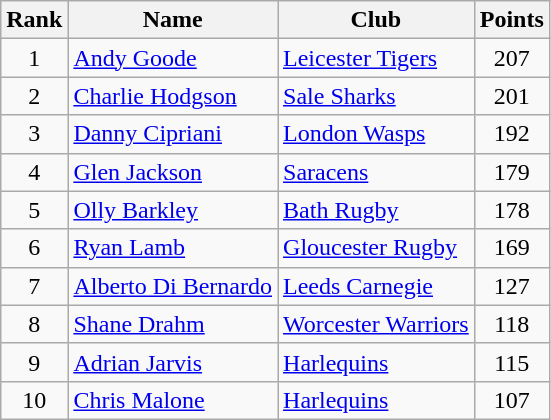<table class="wikitable" style="text-align:center;">
<tr>
<th>Rank</th>
<th>Name</th>
<th>Club</th>
<th>Points</th>
</tr>
<tr>
<td>1</td>
<td align="left"> <a href='#'>Andy Goode</a></td>
<td align="left"><a href='#'>Leicester Tigers</a></td>
<td>207</td>
</tr>
<tr>
<td>2</td>
<td align="left"> <a href='#'>Charlie Hodgson</a></td>
<td align="left"><a href='#'>Sale Sharks</a></td>
<td>201</td>
</tr>
<tr>
<td>3</td>
<td align="left"> <a href='#'>Danny Cipriani</a></td>
<td align="left"><a href='#'>London Wasps</a></td>
<td>192</td>
</tr>
<tr>
<td>4</td>
<td align="left"> <a href='#'>Glen Jackson</a></td>
<td align="left"><a href='#'>Saracens</a></td>
<td>179</td>
</tr>
<tr>
<td>5</td>
<td align="left"> <a href='#'>Olly Barkley</a></td>
<td align="left"><a href='#'>Bath Rugby</a></td>
<td>178</td>
</tr>
<tr>
<td>6</td>
<td align="left"> <a href='#'>Ryan Lamb</a></td>
<td align="left"><a href='#'>Gloucester Rugby</a></td>
<td>169</td>
</tr>
<tr>
<td>7</td>
<td align="left"> <a href='#'>Alberto Di Bernardo</a></td>
<td align="left"><a href='#'>Leeds Carnegie</a></td>
<td>127</td>
</tr>
<tr>
<td>8</td>
<td align="left"> <a href='#'>Shane Drahm</a></td>
<td align="left"><a href='#'>Worcester Warriors</a></td>
<td>118</td>
</tr>
<tr>
<td>9</td>
<td align="left"> <a href='#'>Adrian Jarvis</a></td>
<td align="left"><a href='#'>Harlequins</a></td>
<td>115</td>
</tr>
<tr>
<td>10</td>
<td align="left"> <a href='#'>Chris Malone</a></td>
<td align="left"><a href='#'>Harlequins</a></td>
<td>107</td>
</tr>
</table>
